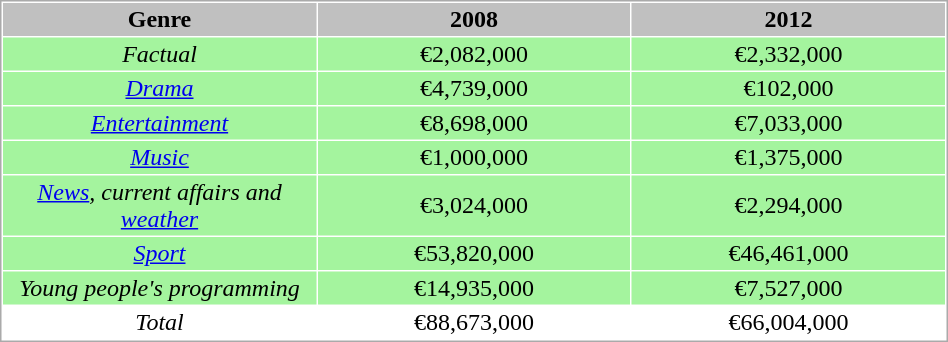<table border="0" cellpadding="2" cellspacing="1" style="width:50%; border:1px solid #aaa;">
<tr>
<th style="width:33%; background:silver;">Genre</th>
<th style="width:33%; background:silver;">2008</th>
<th style="width:33%; background:silver;">2012</th>
</tr>
<tr style="text-align:center; background:#a4f49e;">
<td><em>Factual</em></td>
<td>€2,082,000</td>
<td>€2,332,000</td>
</tr>
<tr style="text-align:center; background:#a4f49e;">
<td><em><a href='#'>Drama</a></em></td>
<td>€4,739,000</td>
<td>€102,000</td>
</tr>
<tr style="text-align:center; background:#a4f49e;">
<td><em><a href='#'>Entertainment</a></em></td>
<td>€8,698,000</td>
<td>€7,033,000</td>
</tr>
<tr style="text-align:center; background:#a4f49e;">
<td><em><a href='#'>Music</a></em></td>
<td>€1,000,000</td>
<td>€1,375,000</td>
</tr>
<tr style="text-align:center; background:#a4f49e;">
<td><em><a href='#'>News</a>, current affairs and <a href='#'>weather</a></em></td>
<td>€3,024,000</td>
<td>€2,294,000</td>
</tr>
<tr style="text-align:center; background:#a4f49e;">
<td><em><a href='#'>Sport</a></em></td>
<td>€53,820,000</td>
<td>€46,461,000</td>
</tr>
<tr style="text-align:center; background:#a4f49e;">
<td><em>Young people's programming</em></td>
<td>€14,935,000</td>
<td>€7,527,000</td>
</tr>
<tr align=center>
<td><em>Total</em></td>
<td>€88,673,000</td>
<td>€66,004,000</td>
</tr>
</table>
